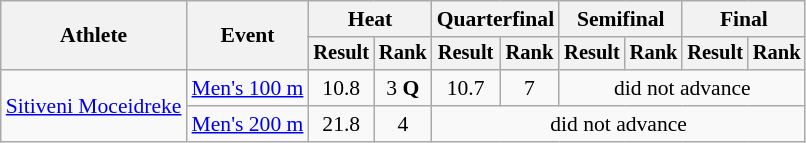<table class=wikitable style=font-size:90%>
<tr>
<th rowspan=2>Athlete</th>
<th rowspan=2>Event</th>
<th colspan=2>Heat</th>
<th colspan=2>Quarterfinal</th>
<th colspan=2>Semifinal</th>
<th colspan=2>Final</th>
</tr>
<tr style=font-size:95%>
<th>Result</th>
<th>Rank</th>
<th>Result</th>
<th>Rank</th>
<th>Result</th>
<th>Rank</th>
<th>Result</th>
<th>Rank</th>
</tr>
<tr align=center>
<td align=left rowspan=2><a href='#'>Sitiveni Moceidreke</a></td>
<td align=left><a href='#'>Men's 100 m</a></td>
<td>10.8</td>
<td>3 <strong>Q</strong></td>
<td>10.7</td>
<td>7</td>
<td colspan=4>did not advance</td>
</tr>
<tr align=center>
<td align=left><a href='#'>Men's 200 m</a></td>
<td>21.8</td>
<td>4</td>
<td colspan=6>did not advance</td>
</tr>
</table>
